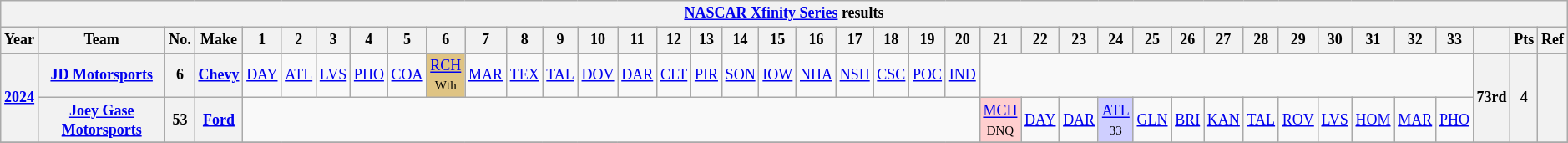<table class="wikitable" style="text-align:center; font-size:75%">
<tr>
<th colspan="42"><a href='#'>NASCAR Xfinity Series</a> results</th>
</tr>
<tr>
<th>Year</th>
<th>Team</th>
<th>No.</th>
<th>Make</th>
<th>1</th>
<th>2</th>
<th>3</th>
<th>4</th>
<th>5</th>
<th>6</th>
<th>7</th>
<th>8</th>
<th>9</th>
<th>10</th>
<th>11</th>
<th>12</th>
<th>13</th>
<th>14</th>
<th>15</th>
<th>16</th>
<th>17</th>
<th>18</th>
<th>19</th>
<th>20</th>
<th>21</th>
<th>22</th>
<th>23</th>
<th>24</th>
<th>25</th>
<th>26</th>
<th>27</th>
<th>28</th>
<th>29</th>
<th>30</th>
<th>31</th>
<th>32</th>
<th>33</th>
<th></th>
<th>Pts</th>
<th>Ref</th>
</tr>
<tr>
<th rowspan="2"><a href='#'>2024</a></th>
<th><a href='#'>JD Motorsports</a></th>
<th>6</th>
<th><a href='#'>Chevy</a></th>
<td><a href='#'>DAY</a></td>
<td><a href='#'>ATL</a></td>
<td><a href='#'>LVS</a></td>
<td><a href='#'>PHO</a></td>
<td><a href='#'>COA</a></td>
<td style="background:#DFC484;"><a href='#'>RCH</a><br><small>Wth</small></td>
<td><a href='#'>MAR</a></td>
<td><a href='#'>TEX</a></td>
<td><a href='#'>TAL</a></td>
<td><a href='#'>DOV</a></td>
<td><a href='#'>DAR</a></td>
<td><a href='#'>CLT</a></td>
<td><a href='#'>PIR</a></td>
<td><a href='#'>SON</a></td>
<td><a href='#'>IOW</a></td>
<td><a href='#'>NHA</a></td>
<td><a href='#'>NSH</a></td>
<td><a href='#'>CSC</a></td>
<td><a href='#'>POC</a></td>
<td><a href='#'>IND</a></td>
<td colspan="13"></td>
<th rowspan="2">73rd</th>
<th rowspan="2">4</th>
<th rowspan="2"></th>
</tr>
<tr>
<th><a href='#'>Joey Gase Motorsports</a></th>
<th>53</th>
<th><a href='#'>Ford</a></th>
<td colspan="20"></td>
<td style="background:#FFCFCF;"><a href='#'>MCH</a><br><small>DNQ</small></td>
<td><a href='#'>DAY</a></td>
<td><a href='#'>DAR</a></td>
<td style="background:#CFCFFF;"><a href='#'>ATL</a><br><small>33</small></td>
<td><a href='#'>GLN</a></td>
<td><a href='#'>BRI</a></td>
<td><a href='#'>KAN</a></td>
<td><a href='#'>TAL</a></td>
<td><a href='#'>ROV</a></td>
<td><a href='#'>LVS</a></td>
<td><a href='#'>HOM</a></td>
<td><a href='#'>MAR</a></td>
<td><a href='#'>PHO</a></td>
</tr>
<tr>
</tr>
</table>
